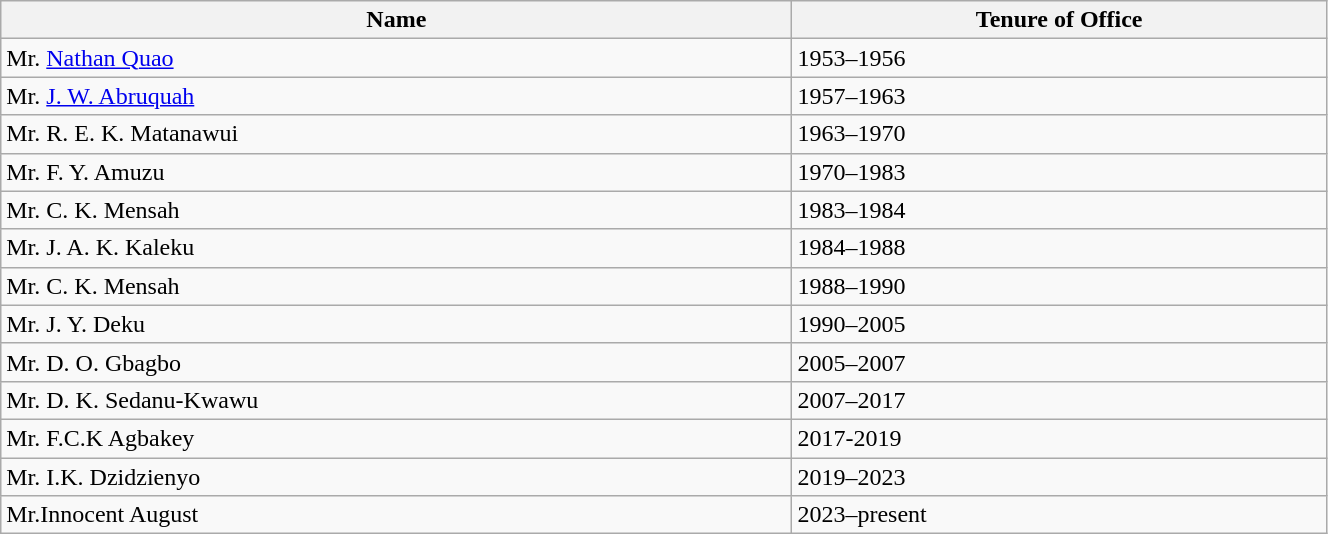<table class="wikitable" width="70%">
<tr>
<th>Name</th>
<th>Tenure of Office</th>
</tr>
<tr>
<td>Mr. <a href='#'>Nathan Quao</a></td>
<td>1953–1956</td>
</tr>
<tr>
<td>Mr. <a href='#'>J. W. Abruquah</a></td>
<td>1957–1963</td>
</tr>
<tr>
<td>Mr. R. E. K. Matanawui</td>
<td>1963–1970</td>
</tr>
<tr>
<td>Mr. F. Y. Amuzu</td>
<td>1970–1983</td>
</tr>
<tr>
<td>Mr. C. K. Mensah</td>
<td>1983–1984</td>
</tr>
<tr>
<td>Mr. J. A. K. Kaleku</td>
<td>1984–1988</td>
</tr>
<tr>
<td>Mr. C. K. Mensah</td>
<td>1988–1990</td>
</tr>
<tr>
<td>Mr. J. Y. Deku</td>
<td>1990–2005</td>
</tr>
<tr>
<td>Mr. D. O. Gbagbo</td>
<td>2005–2007</td>
</tr>
<tr>
<td>Mr. D. K. Sedanu-Kwawu</td>
<td>2007–2017</td>
</tr>
<tr>
<td>Mr. F.C.K Agbakey</td>
<td>2017-2019</td>
</tr>
<tr>
<td>Mr. I.K. Dzidzienyo</td>
<td>2019–2023</td>
</tr>
<tr>
<td>Mr.Innocent August</td>
<td>2023–present</td>
</tr>
</table>
